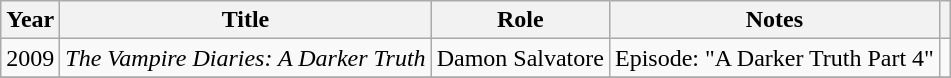<table class="wikitable sortable">
<tr>
<th>Year</th>
<th>Title</th>
<th>Role</th>
<th class="unsortable">Notes</th>
<th class="unsortable"></th>
</tr>
<tr>
<td>2009</td>
<td><em>The Vampire Diaries: A Darker Truth</em></td>
<td>Damon Salvatore</td>
<td>Episode: "A Darker Truth Part 4"</td>
<td></td>
</tr>
<tr>
</tr>
</table>
